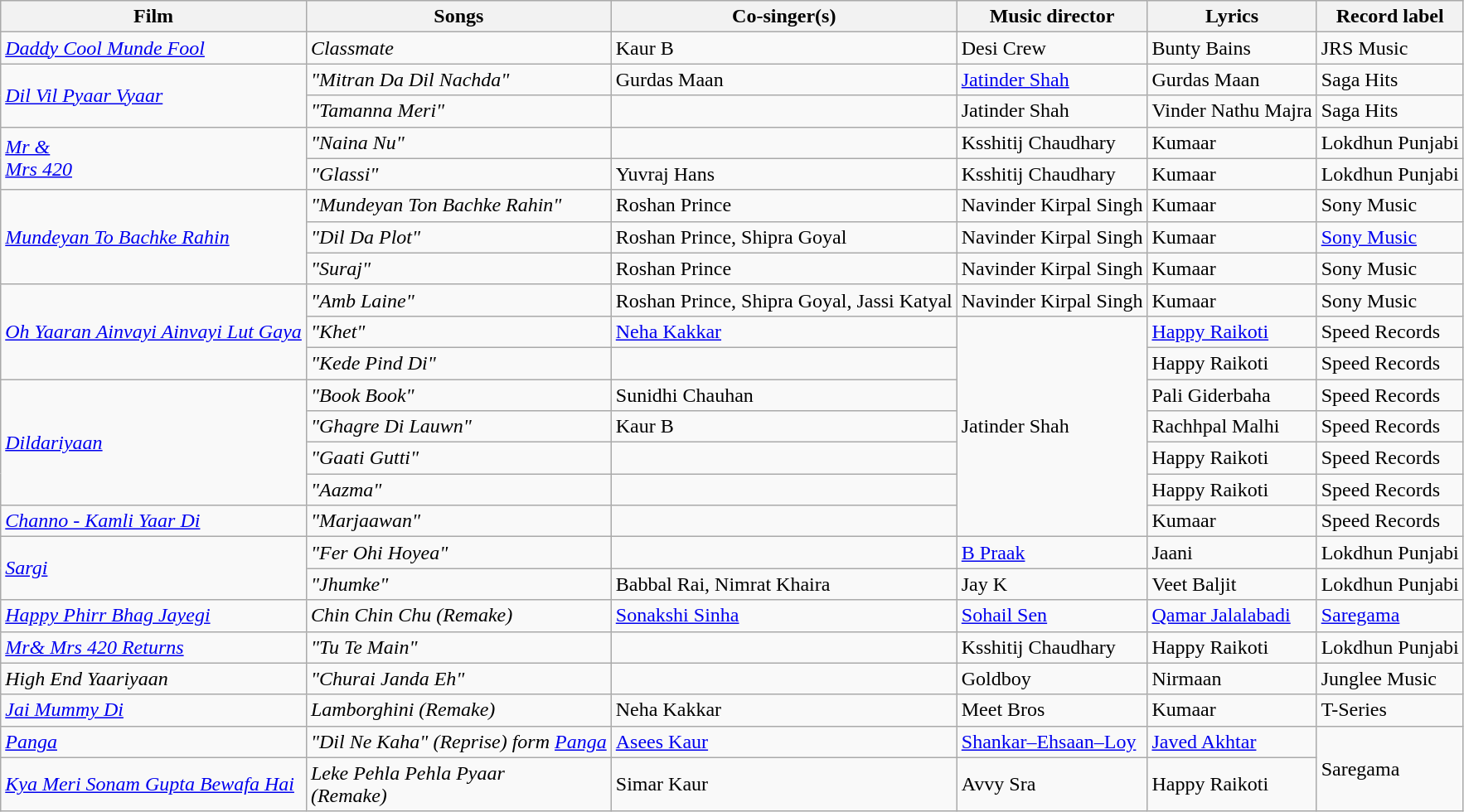<table class="wikitable sortable">
<tr>
<th>Film</th>
<th>Songs</th>
<th>Co-singer(s)</th>
<th>Music director</th>
<th>Lyrics</th>
<th>Record label</th>
</tr>
<tr>
<td><em><a href='#'>Daddy Cool Munde Fool</a></em></td>
<td><em>Classmate</em></td>
<td>Kaur B</td>
<td>Desi Crew</td>
<td>Bunty Bains</td>
<td>JRS Music</td>
</tr>
<tr>
<td rowspan="2"><em><a href='#'>Dil Vil Pyaar Vyaar</a></em></td>
<td><em>"Mitran Da Dil Nachda"</em></td>
<td>Gurdas Maan</td>
<td><a href='#'>Jatinder Shah</a></td>
<td>Gurdas Maan</td>
<td>Saga Hits</td>
</tr>
<tr>
<td><em>"Tamanna Meri"</em></td>
<td></td>
<td>Jatinder Shah</td>
<td>Vinder Nathu Majra</td>
<td>Saga Hits</td>
</tr>
<tr>
<td rowspan="2"><a href='#'><em>Mr &</em></a><br><a href='#'><em>Mrs 420</em></a></td>
<td><em>"Naina Nu"</em></td>
<td></td>
<td>Ksshitij Chaudhary</td>
<td>Kumaar</td>
<td>Lokdhun Punjabi</td>
</tr>
<tr>
<td><em>"Glassi"</em></td>
<td>Yuvraj Hans</td>
<td>Ksshitij Chaudhary</td>
<td>Kumaar</td>
<td>Lokdhun Punjabi</td>
</tr>
<tr>
<td rowspan="3"><a href='#'><em>Mundeyan To Bachke Rahin</em></a></td>
<td><em>"Mundeyan Ton Bachke Rahin"</em></td>
<td>Roshan Prince</td>
<td>Navinder Kirpal Singh</td>
<td>Kumaar</td>
<td>Sony Music</td>
</tr>
<tr>
<td><em>"Dil Da Plot"</em></td>
<td>Roshan Prince, Shipra Goyal</td>
<td>Navinder Kirpal Singh</td>
<td>Kumaar</td>
<td><a href='#'>Sony Music</a></td>
</tr>
<tr>
<td><em>"Suraj"</em></td>
<td>Roshan Prince</td>
<td>Navinder Kirpal Singh</td>
<td>Kumaar</td>
<td>Sony Music</td>
</tr>
<tr>
<td rowspan="3"><a href='#'><em>Oh Yaaran Ainvayi Ainvayi Lut Gaya</em></a></td>
<td><em>"Amb Laine"</em></td>
<td>Roshan Prince, Shipra Goyal, Jassi Katyal</td>
<td>Navinder Kirpal Singh</td>
<td>Kumaar</td>
<td>Sony Music</td>
</tr>
<tr>
<td><em>"Khet"</em></td>
<td><a href='#'>Neha Kakkar</a></td>
<td rowspan="7">Jatinder Shah</td>
<td><a href='#'>Happy Raikoti</a></td>
<td>Speed Records</td>
</tr>
<tr>
<td><em>"Kede Pind Di"</em></td>
<td></td>
<td>Happy Raikoti</td>
<td>Speed Records</td>
</tr>
<tr>
<td rowspan="4"><em><a href='#'>Dildariyaan</a></em></td>
<td><em>"Book Book"</em></td>
<td>Sunidhi Chauhan</td>
<td>Pali Giderbaha</td>
<td>Speed Records</td>
</tr>
<tr>
<td><em>"Ghagre Di Lauwn"</em></td>
<td>Kaur B</td>
<td>Rachhpal Malhi</td>
<td>Speed Records</td>
</tr>
<tr>
<td><em>"Gaati Gutti"</em></td>
<td></td>
<td>Happy Raikoti</td>
<td>Speed Records</td>
</tr>
<tr>
<td><em>"Aazma"</em></td>
<td></td>
<td>Happy Raikoti</td>
<td>Speed Records</td>
</tr>
<tr>
<td><a href='#'><em>Channo - Kamli Yaar Di</em></a></td>
<td><em>"Marjaawan"</em></td>
<td></td>
<td>Kumaar</td>
<td>Speed Records</td>
</tr>
<tr>
<td rowspan="2"><em><a href='#'>Sargi</a></em></td>
<td><em>"Fer Ohi Hoyea"</em></td>
<td></td>
<td><a href='#'>B Praak</a></td>
<td>Jaani</td>
<td>Lokdhun Punjabi</td>
</tr>
<tr>
<td><em>"Jhumke"</em></td>
<td>Babbal Rai, Nimrat Khaira</td>
<td>Jay K</td>
<td>Veet Baljit</td>
<td>Lokdhun Punjabi</td>
</tr>
<tr>
<td><em><a href='#'>Happy Phirr Bhag Jayegi</a></em></td>
<td><em>Chin Chin Chu (Remake)</em></td>
<td><a href='#'>Sonakshi Sinha</a></td>
<td><a href='#'>Sohail Sen</a></td>
<td><a href='#'>Qamar Jalalabadi</a></td>
<td><a href='#'>Saregama</a></td>
</tr>
<tr>
<td><a href='#'><em>Mr& Mrs 420 Returns</em></a></td>
<td><em>"Tu Te Main"</em></td>
<td></td>
<td>Ksshitij Chaudhary</td>
<td>Happy Raikoti</td>
<td>Lokdhun Punjabi</td>
</tr>
<tr>
<td><em>High End Yaariyaan</em></td>
<td><em>"Churai Janda Eh"</em></td>
<td></td>
<td>Goldboy</td>
<td>Nirmaan</td>
<td>Junglee Music</td>
</tr>
<tr>
<td><em><a href='#'>Jai Mummy Di</a></em></td>
<td><em>Lamborghini (Remake)</em></td>
<td>Neha Kakkar</td>
<td>Meet Bros</td>
<td>Kumaar</td>
<td>T-Series</td>
</tr>
<tr>
<td><a href='#'><em>Panga</em></a></td>
<td><em>"Dil Ne Kaha" (Reprise) form <a href='#'>Panga</a></em></td>
<td><a href='#'>Asees Kaur</a></td>
<td><a href='#'>Shankar–Ehsaan–Loy</a></td>
<td><a href='#'>Javed Akhtar</a></td>
<td rowspan=2>Saregama</td>
</tr>
<tr>
<td><a href='#'><em>Kya Meri Sonam Gupta Bewafa Hai</em></a></td>
<td><em>Leke Pehla Pehla Pyaar</em><br><em>(Remake)</em></td>
<td>Simar Kaur</td>
<td>Avvy Sra</td>
<td>Happy Raikoti</td>
</tr>
</table>
